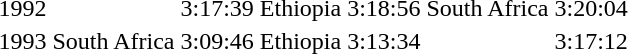<table>
<tr>
<td>1992</td>
<td></td>
<td>3:17:39</td>
<td> Ethiopia</td>
<td>3:18:56</td>
<td> South Africa</td>
<td>3:20:04</td>
</tr>
<tr>
<td>1993</td>
<td> South Africa</td>
<td>3:09:46</td>
<td> Ethiopia</td>
<td>3:13:34</td>
<td></td>
<td>3:17:12</td>
</tr>
</table>
